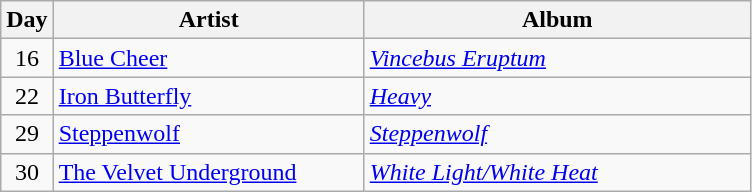<table class="wikitable" border="1">
<tr>
<th>Day</th>
<th width="200">Artist</th>
<th width="250">Album</th>
</tr>
<tr>
<td style="text-align:center;" rowspan="1">16</td>
<td><a href='#'>Blue Cheer</a></td>
<td><em><a href='#'>Vincebus Eruptum</a></em></td>
</tr>
<tr>
<td style="text-align:center;" rowspan="1">22</td>
<td><a href='#'>Iron Butterfly</a></td>
<td><em><a href='#'>Heavy</a></em></td>
</tr>
<tr>
<td style="text-align:center;" rowspan="1">29</td>
<td><a href='#'>Steppenwolf</a></td>
<td><em><a href='#'>Steppenwolf</a></em></td>
</tr>
<tr>
<td style="text-align:center;" rowspan="1">30</td>
<td><a href='#'>The Velvet Underground</a></td>
<td><em><a href='#'>White Light/White Heat</a></em></td>
</tr>
</table>
